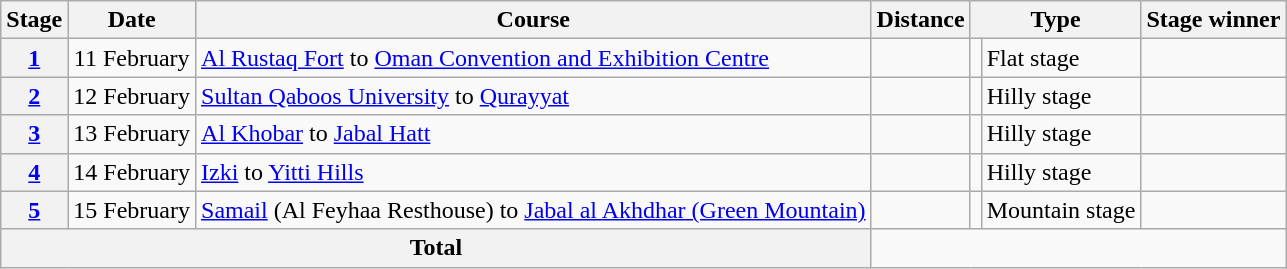<table class="wikitable">
<tr>
<th scope="col">Stage</th>
<th scope="col">Date</th>
<th scope="col">Course</th>
<th scope="col">Distance</th>
<th scope="col" colspan="2">Type</th>
<th scope="col">Stage winner</th>
</tr>
<tr>
<th scope="row"><a href='#'>1</a></th>
<td style="text-align:center;">11 February</td>
<td><a href='#'>Al Rustaq Fort</a> to <a href='#'>Oman Convention and Exhibition Centre</a></td>
<td style="text-align:center;"></td>
<td></td>
<td>Flat stage</td>
<td></td>
</tr>
<tr>
<th scope="row"><a href='#'>2</a></th>
<td style="text-align:center;">12 February</td>
<td><a href='#'>Sultan Qaboos University</a> to <a href='#'>Qurayyat</a></td>
<td style="text-align:center;"></td>
<td></td>
<td>Hilly stage</td>
<td></td>
</tr>
<tr>
<th scope="row"><a href='#'>3</a></th>
<td style="text-align:center;">13 February</td>
<td><a href='#'>Al Khobar</a> to <a href='#'>Jabal Hatt</a></td>
<td style="text-align:center;"></td>
<td></td>
<td>Hilly stage</td>
<td></td>
</tr>
<tr>
<th scope="row"><a href='#'>4</a></th>
<td style="text-align:center;">14 February</td>
<td><a href='#'>Izki</a> to <a href='#'>Yitti Hills</a></td>
<td style="text-align:center;"></td>
<td></td>
<td>Hilly stage</td>
<td></td>
</tr>
<tr>
<th scope="row"><a href='#'>5</a></th>
<td style="text-align:center;">15 February</td>
<td><a href='#'>Samail</a> (Al Feyhaa Resthouse) to <a href='#'>Jabal al Akhdhar (Green Mountain)</a></td>
<td style="text-align:center;"></td>
<td></td>
<td>Mountain stage</td>
<td></td>
</tr>
<tr>
<th colspan="3">Total</th>
<td colspan="4" style="text-align:center;"></td>
</tr>
</table>
